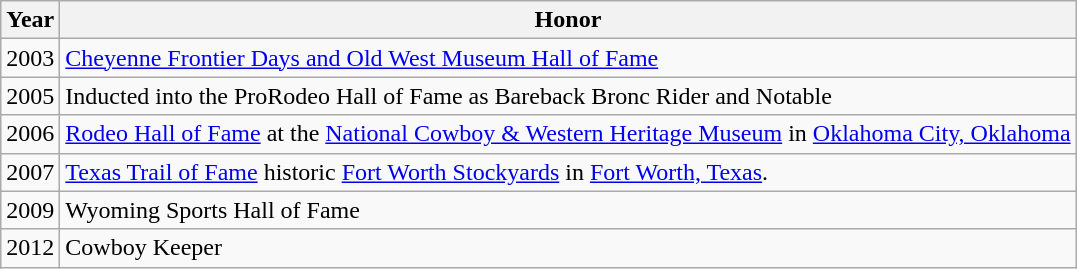<table class="wikitable">
<tr>
<th>Year</th>
<th>Honor</th>
</tr>
<tr>
<td>2003</td>
<td><a href='#'>Cheyenne Frontier Days and Old West Museum Hall of Fame</a></td>
</tr>
<tr>
<td>2005</td>
<td>Inducted into the ProRodeo Hall of Fame as Bareback Bronc Rider and Notable</td>
</tr>
<tr>
<td>2006</td>
<td><a href='#'>Rodeo Hall of Fame</a> at the <a href='#'>National Cowboy & Western Heritage Museum</a> in <a href='#'>Oklahoma City, Oklahoma</a></td>
</tr>
<tr>
<td>2007</td>
<td><a href='#'>Texas Trail of Fame</a> historic <a href='#'>Fort Worth Stockyards</a> in <a href='#'>Fort Worth, Texas</a>.</td>
</tr>
<tr>
<td>2009</td>
<td>Wyoming Sports Hall of Fame</td>
</tr>
<tr>
<td>2012</td>
<td>Cowboy Keeper</td>
</tr>
</table>
